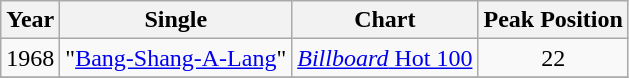<table class="wikitable">
<tr>
<th align="left">Year</th>
<th align="left">Single</th>
<th align="left">Chart</th>
<th align="center">Peak Position</th>
</tr>
<tr>
<td align="left">1968</td>
<td align="left">"<a href='#'>Bang-Shang-A-Lang</a>"</td>
<td align="left"><a href='#'><em>Billboard</em> Hot 100</a></td>
<td align="center">22</td>
</tr>
<tr>
</tr>
</table>
